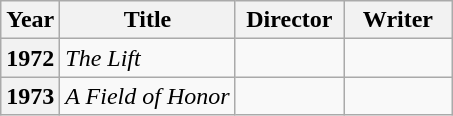<table class="wikitable plainrowheaders">
<tr>
<th scope="col">Year</th>
<th scope="col">Title</th>
<th scope="col" width="65">Director</th>
<th scope="col" width="65">Writer</th>
</tr>
<tr>
<th scope="row">1972</th>
<td><em>The Lift</em></td>
<td></td>
<td></td>
</tr>
<tr>
<th scope="row">1973</th>
<td><em>A Field of Honor</em></td>
<td></td>
<td></td>
</tr>
</table>
